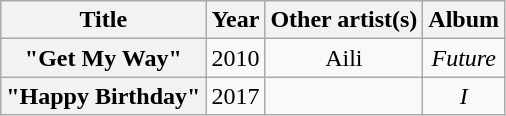<table class="wikitable plainrowheaders" style="text-align:center;">
<tr>
<th scope="col">Title</th>
<th scope="col">Year</th>
<th scope="col">Other artist(s)</th>
<th scope="col">Album</th>
</tr>
<tr>
<th scope="row">"Get My Way"</th>
<td>2010</td>
<td>Aili</td>
<td><em>Future</em></td>
</tr>
<tr>
<th scope="row">"Happy Birthday"</th>
<td>2017</td>
<td></td>
<td><em>I</em></td>
</tr>
</table>
